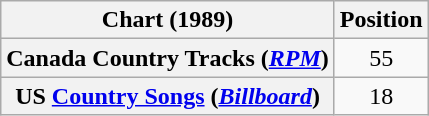<table class="wikitable sortable plainrowheaders" style="text-align:center">
<tr>
<th>Chart (1989)</th>
<th>Position</th>
</tr>
<tr>
<th scope="row">Canada Country Tracks (<em><a href='#'>RPM</a></em>)</th>
<td>55</td>
</tr>
<tr>
<th scope="row">US <a href='#'>Country Songs</a> (<em><a href='#'>Billboard</a></em>)</th>
<td>18</td>
</tr>
</table>
